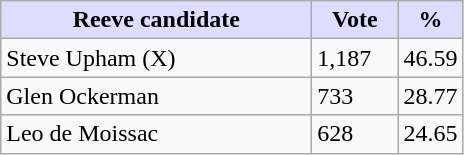<table class="wikitable">
<tr>
<th style="background:#ddf; width:200px;">Reeve candidate</th>
<th style="background:#ddf; width:50px;">Vote</th>
<th style="background:#ddf; width:30px;">%</th>
</tr>
<tr>
<td>Steve Upham (X)</td>
<td>1,187</td>
<td>46.59</td>
</tr>
<tr>
<td>Glen Ockerman</td>
<td>733</td>
<td>28.77</td>
</tr>
<tr>
<td>Leo de Moissac</td>
<td>628</td>
<td>24.65</td>
</tr>
</table>
